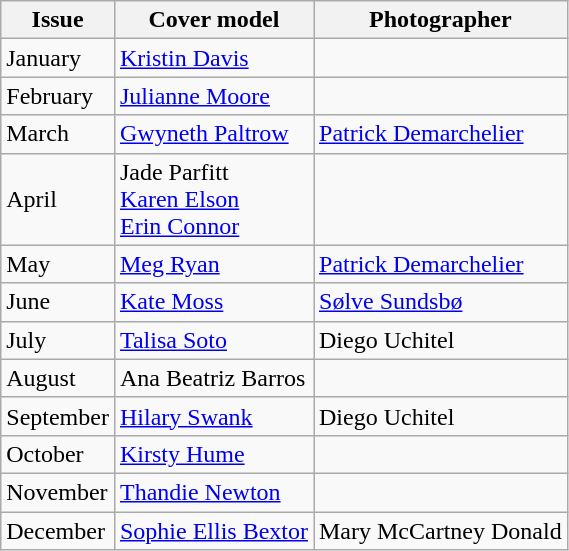<table class="sortable wikitable">
<tr>
<th>Issue</th>
<th>Cover model</th>
<th>Photographer</th>
</tr>
<tr>
<td>January</td>
<td><a href='#'>Kristin Davis</a></td>
<td></td>
</tr>
<tr>
<td>February</td>
<td><a href='#'>Julianne Moore</a></td>
<td></td>
</tr>
<tr>
<td>March</td>
<td><a href='#'>Gwyneth Paltrow</a></td>
<td><a href='#'>Patrick Demarchelier</a></td>
</tr>
<tr>
<td>April</td>
<td>Jade Parfitt <br> <a href='#'>Karen Elson</a> <br> <a href='#'>Erin Connor</a></td>
<td></td>
</tr>
<tr>
<td>May</td>
<td><a href='#'>Meg Ryan</a></td>
<td><a href='#'>Patrick Demarchelier</a></td>
</tr>
<tr>
<td>June</td>
<td><a href='#'>Kate Moss</a></td>
<td><a href='#'>Sølve Sundsbø</a></td>
</tr>
<tr>
<td>July</td>
<td><a href='#'>Talisa Soto</a></td>
<td>Diego Uchitel</td>
</tr>
<tr>
<td>August</td>
<td>Ana Beatriz Barros</td>
<td></td>
</tr>
<tr>
<td>September</td>
<td><a href='#'>Hilary Swank</a></td>
<td>Diego Uchitel</td>
</tr>
<tr>
<td>October</td>
<td><a href='#'>Kirsty Hume</a></td>
<td></td>
</tr>
<tr>
<td>November</td>
<td><a href='#'>Thandie Newton</a></td>
<td></td>
</tr>
<tr>
<td>December</td>
<td><a href='#'>Sophie Ellis Bextor</a></td>
<td>Mary McCartney Donald</td>
</tr>
</table>
